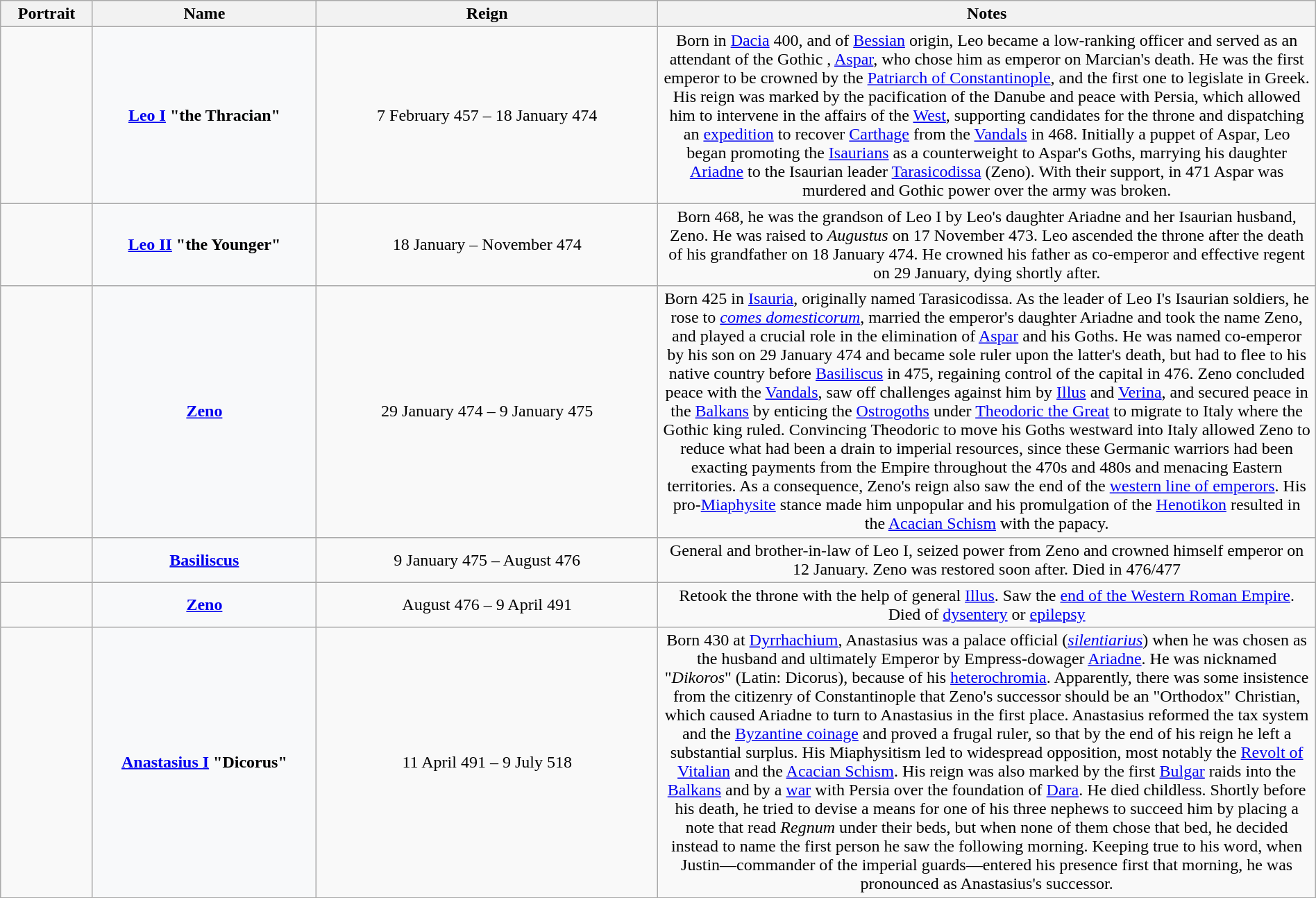<table class="wikitable plainrowheaders" style="width:100%; text-align:center">
<tr>
<th scope=col width="7%">Portrait</th>
<th scope=col width="17%">Name</th>
<th scope=col width="26%">Reign</th>
<th scope=col width="50%">Notes</th>
</tr>
<tr>
<td></td>
<th scope=row style="text-align:center; background:#F8F9FA"><strong><a href='#'>Leo I</a></strong> "the Thracian"</th>
<td>7 February 457 – 18 January 474<br></td>
<td>Born in <a href='#'>Dacia</a>  400, and of <a href='#'>Bessian</a> origin, Leo became a low-ranking officer and served as an attendant of the Gothic , <a href='#'>Aspar</a>, who chose him as emperor on Marcian's death. He was the first emperor to be crowned by the <a href='#'>Patriarch of Constantinople</a>, and the first one to legislate in Greek. His reign was marked by the pacification of the Danube and peace with Persia, which allowed him to intervene in the affairs of the <a href='#'>West</a>, supporting candidates for the throne and dispatching an <a href='#'>expedition</a> to recover <a href='#'>Carthage</a> from the <a href='#'>Vandals</a> in 468. Initially a puppet of Aspar, Leo began promoting the <a href='#'>Isaurians</a> as a counterweight to Aspar's Goths, marrying his daughter <a href='#'>Ariadne</a> to the Isaurian leader <a href='#'>Tarasicodissa</a> (Zeno). With their support, in 471 Aspar was murdered and Gothic power over the army was broken.</td>
</tr>
<tr>
<td></td>
<th scope=row style="text-align:center; background:#F8F9FA"><strong><a href='#'>Leo II</a></strong> "the Younger"</th>
<td>18 January – November 474<br></td>
<td>Born 468, he was the grandson of Leo I by Leo's daughter Ariadne and her Isaurian husband, Zeno. He was raised to <em>Augustus</em> on 17 November 473. Leo ascended the throne after the death of his grandfather on 18 January 474. He crowned his father as co-emperor and effective regent on 29 January, dying shortly after.</td>
</tr>
<tr>
<td></td>
<th scope=row style="text-align:center; background:#F8F9FA"><strong><a href='#'>Zeno</a></strong></th>
<td>29 January 474 – 9 January 475<br></td>
<td>Born  425 in <a href='#'>Isauria</a>, originally named Tarasicodissa. As the leader of Leo I's Isaurian soldiers, he rose to <em><a href='#'>comes domesticorum</a></em>, married the emperor's daughter Ariadne and took the name Zeno, and played a crucial role in the elimination of <a href='#'>Aspar</a> and his Goths. He was named co-emperor by his son on 29 January 474 and became sole ruler upon the latter's death, but had to flee to his native country before <a href='#'>Basiliscus</a> in 475, regaining control of the capital in 476. Zeno concluded peace with the <a href='#'>Vandals</a>, saw off challenges against him by <a href='#'>Illus</a> and <a href='#'>Verina</a>, and secured peace in the <a href='#'>Balkans</a> by enticing the <a href='#'>Ostrogoths</a> under <a href='#'>Theodoric the Great</a> to migrate to Italy where the Gothic king ruled. Convincing Theodoric to move his Goths westward into Italy allowed Zeno to reduce what had been a drain to imperial resources, since these Germanic warriors had been exacting payments from the Empire throughout the 470s and 480s and menacing Eastern territories. As a consequence, Zeno's reign also saw the end of the <a href='#'>western line of emperors</a>. His pro-<a href='#'>Miaphysite</a> stance made him unpopular and his promulgation of the <a href='#'>Henotikon</a> resulted in the <a href='#'>Acacian Schism</a> with the papacy.</td>
</tr>
<tr>
<td></td>
<th scope=row style="text-align:center; background:#F8F9FA"><strong><a href='#'>Basiliscus</a></strong></th>
<td>9 January 475 – August 476<br></td>
<td>General and brother-in-law of Leo I, seized power from Zeno and crowned himself emperor on 12 January. Zeno was restored soon after. Died in 476/477</td>
</tr>
<tr>
<td></td>
<th scope=row style="text-align:center; background:#F8F9FA"><strong><a href='#'>Zeno</a></strong> <br></th>
<td>August 476 – 9 April 491<br></td>
<td>Retook the throne with the help of general <a href='#'>Illus</a>. Saw the <a href='#'>end of the Western Roman Empire</a>. Died of <a href='#'>dysentery</a> or <a href='#'>epilepsy</a></td>
</tr>
<tr>
<td></td>
<th scope=row style="text-align:center; background:#F8F9FA"><strong><a href='#'>Anastasius I</a></strong> "Dicorus"</th>
<td>11 April 491 – 9 July 518<br></td>
<td>Born  430 at <a href='#'>Dyrrhachium</a>, Anastasius was a palace official (<em><a href='#'>silentiarius</a></em>) when he was chosen as the husband and ultimately Emperor by Empress-dowager <a href='#'>Ariadne</a>. He was nicknamed "<em>Dikoros</em>" (Latin: Dicorus), because of his <a href='#'>heterochromia</a>. Apparently, there was some insistence from the citizenry of Constantinople that Zeno's successor should be an "Orthodox" Christian, which caused Ariadne to turn to Anastasius in the first place. Anastasius reformed the tax system and the <a href='#'>Byzantine coinage</a> and proved a frugal ruler, so that by the end of his reign he left a substantial surplus. His Miaphysitism led to widespread opposition, most notably the <a href='#'>Revolt of Vitalian</a> and the <a href='#'>Acacian Schism</a>. His reign was also marked by the first <a href='#'>Bulgar</a> raids into the <a href='#'>Balkans</a> and by a <a href='#'>war</a> with Persia over the foundation of <a href='#'>Dara</a>. He died childless. Shortly before his death, he tried to devise a means for one of his three nephews to succeed him by placing a note that read <em>Regnum</em> under their beds, but when none of them chose that bed, he decided instead to name the first person he saw the following morning. Keeping true to his word, when Justin—commander of the imperial guards—entered his presence first that morning, he was pronounced as Anastasius's successor.</td>
</tr>
</table>
